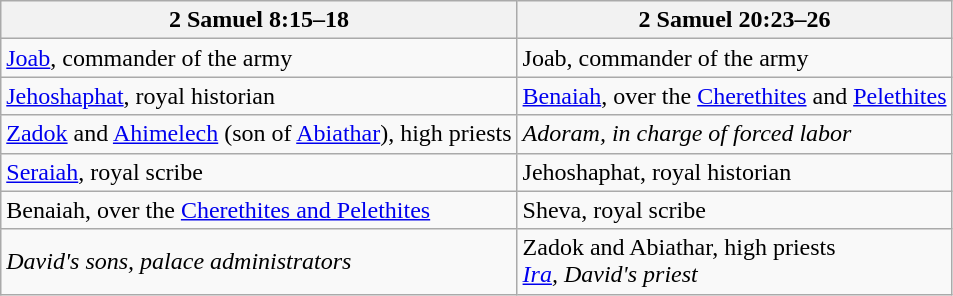<table class=wikitable>
<tr>
<th>2 Samuel 8:15–18</th>
<th>2 Samuel 20:23–26</th>
</tr>
<tr>
<td><a href='#'>Joab</a>, commander of the army</td>
<td>Joab, commander of the army</td>
</tr>
<tr>
<td><a href='#'>Jehoshaphat</a>, royal historian</td>
<td><a href='#'>Benaiah</a>, over the <a href='#'>Cherethites</a> and <a href='#'>Pelethites</a></td>
</tr>
<tr>
<td><a href='#'>Zadok</a> and <a href='#'>Ahimelech</a> (son of <a href='#'>Abiathar</a>), high priests</td>
<td><em>Adoram, in charge of forced labor</em></td>
</tr>
<tr>
<td><a href='#'>Seraiah</a>, royal scribe</td>
<td>Jehoshaphat, royal historian</td>
</tr>
<tr>
<td>Benaiah, over the <a href='#'>Cherethites and Pelethites</a></td>
<td>Sheva, royal scribe</td>
</tr>
<tr>
<td><em>David's sons, palace administrators</em></td>
<td>Zadok and Abiathar, high priests<br><em><a href='#'>Ira</a>, David's priest</em></td>
</tr>
</table>
